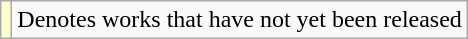<table class="wikitable">
<tr>
<td style="background:#FFFFCC;"></td>
<td>Denotes works that have not yet been released</td>
</tr>
</table>
